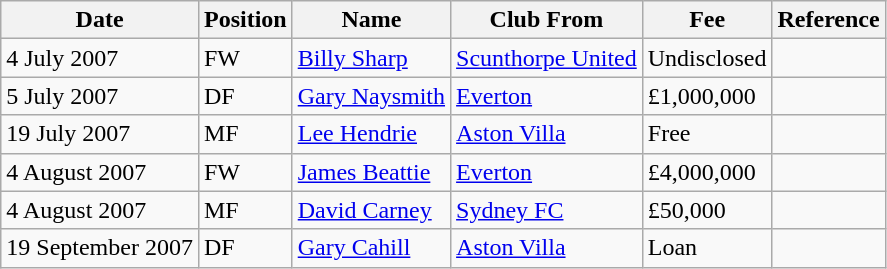<table class="wikitable">
<tr>
<th>Date</th>
<th>Position</th>
<th>Name</th>
<th>Club From</th>
<th>Fee</th>
<th>Reference</th>
</tr>
<tr>
<td>4 July 2007</td>
<td>FW</td>
<td><a href='#'>Billy Sharp</a></td>
<td><a href='#'>Scunthorpe United</a></td>
<td>Undisclosed</td>
<td></td>
</tr>
<tr>
<td>5 July 2007</td>
<td>DF</td>
<td><a href='#'>Gary Naysmith</a></td>
<td><a href='#'>Everton</a></td>
<td>£1,000,000</td>
<td></td>
</tr>
<tr>
<td>19 July 2007</td>
<td>MF</td>
<td><a href='#'>Lee Hendrie</a></td>
<td><a href='#'>Aston Villa</a></td>
<td>Free</td>
<td></td>
</tr>
<tr>
<td>4 August 2007</td>
<td>FW</td>
<td><a href='#'>James Beattie</a></td>
<td><a href='#'>Everton</a></td>
<td>£4,000,000</td>
<td></td>
</tr>
<tr>
<td>4 August 2007</td>
<td>MF</td>
<td><a href='#'>David Carney</a></td>
<td><a href='#'>Sydney FC</a></td>
<td>£50,000</td>
<td></td>
</tr>
<tr>
<td>19 September 2007</td>
<td>DF</td>
<td><a href='#'>Gary Cahill</a></td>
<td><a href='#'>Aston Villa</a></td>
<td>Loan</td>
<td></td>
</tr>
</table>
